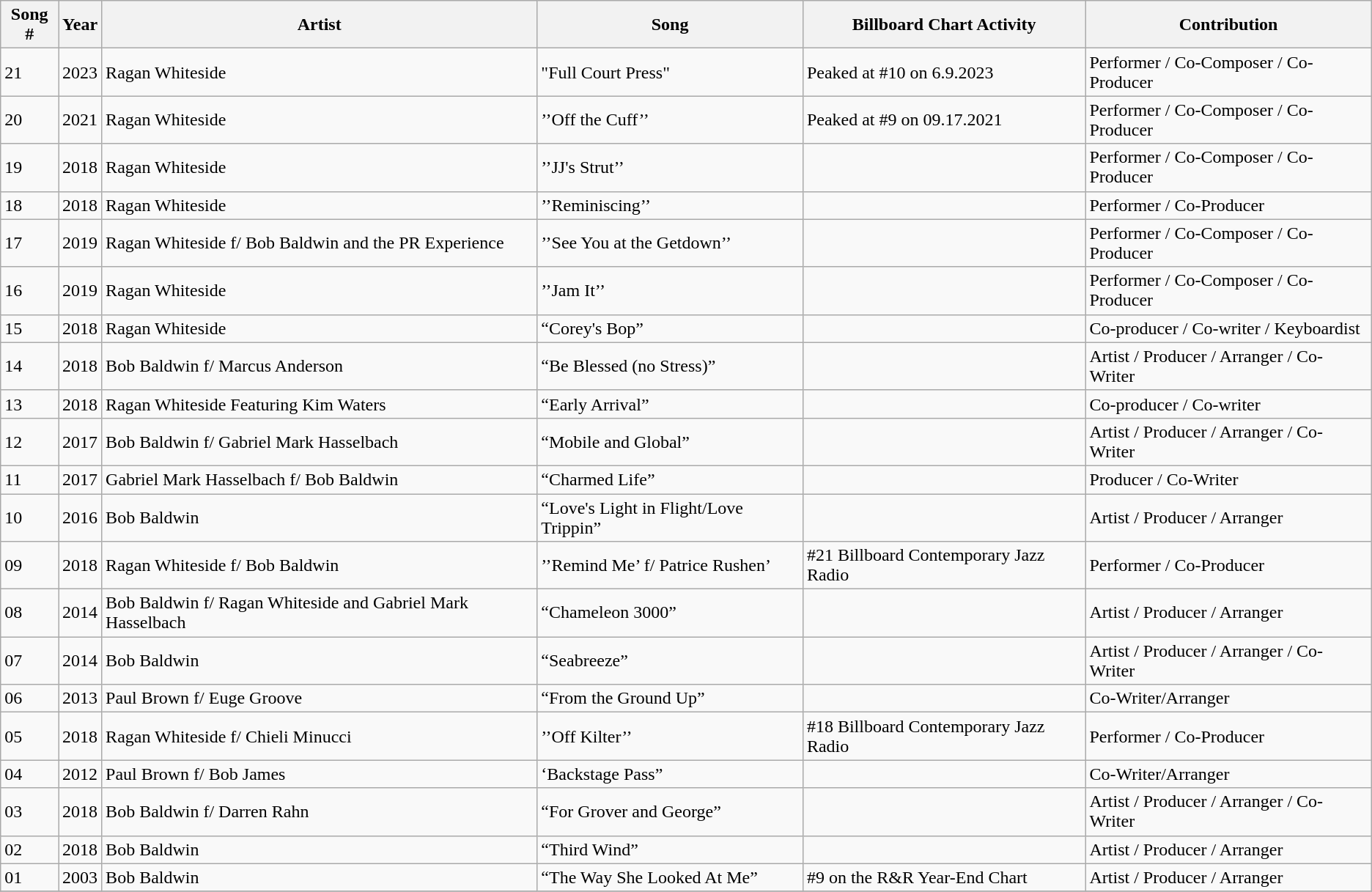<table class="wikitable sortable">
<tr>
<th>Song #</th>
<th>Year</th>
<th>Artist</th>
<th>Song</th>
<th>Billboard Chart Activity</th>
<th>Contribution</th>
</tr>
<tr>
<td>21</td>
<td>2023</td>
<td>Ragan Whiteside</td>
<td>"Full Court Press"</td>
<td>Peaked at #10 on 6.9.2023</td>
<td>Performer / Co-Composer / Co-Producer</td>
</tr>
<tr>
<td>20</td>
<td>2021</td>
<td>Ragan Whiteside</td>
<td>’’Off the Cuff’’</td>
<td>Peaked at #9 on 09.17.2021</td>
<td>Performer / Co-Composer / Co-Producer</td>
</tr>
<tr>
<td>19</td>
<td>2018</td>
<td>Ragan Whiteside</td>
<td>’’JJ's Strut’’</td>
<td></td>
<td>Performer / Co-Composer / Co-Producer</td>
</tr>
<tr>
<td>18</td>
<td>2018</td>
<td>Ragan Whiteside</td>
<td>’’Reminiscing’’</td>
<td></td>
<td>Performer / Co-Producer</td>
</tr>
<tr>
<td>17</td>
<td>2019</td>
<td>Ragan Whiteside f/ Bob Baldwin and the PR Experience</td>
<td>’’See You at the Getdown’’</td>
<td></td>
<td>Performer / Co-Composer / Co-Producer</td>
</tr>
<tr>
<td>16</td>
<td>2019</td>
<td>Ragan Whiteside</td>
<td>’’Jam It’’</td>
<td></td>
<td>Performer / Co-Composer / Co-Producer</td>
</tr>
<tr>
<td>15</td>
<td>2018</td>
<td>Ragan Whiteside</td>
<td>“Corey's Bop”</td>
<td></td>
<td>Co-producer / Co-writer / Keyboardist</td>
</tr>
<tr>
<td>14</td>
<td>2018</td>
<td>Bob Baldwin f/ Marcus Anderson</td>
<td>“Be Blessed (no Stress)”</td>
<td> </td>
<td>Artist / Producer / Arranger / Co-Writer</td>
</tr>
<tr>
<td>13</td>
<td>2018</td>
<td>Ragan Whiteside Featuring Kim Waters</td>
<td>“Early Arrival”</td>
<td></td>
<td>Co-producer / Co-writer</td>
</tr>
<tr>
<td>12</td>
<td>2017</td>
<td>Bob Baldwin f/ Gabriel Mark Hasselbach</td>
<td>“Mobile and Global”</td>
<td> </td>
<td>Artist / Producer / Arranger / Co-Writer</td>
</tr>
<tr>
<td>11</td>
<td>2017</td>
<td>Gabriel Mark Hasselbach f/ Bob Baldwin</td>
<td>“Charmed Life”</td>
<td> </td>
<td>Producer / Co-Writer</td>
</tr>
<tr>
<td>10</td>
<td>2016</td>
<td>Bob Baldwin</td>
<td>“Love's Light in Flight/Love Trippin”</td>
<td> </td>
<td>Artist / Producer / Arranger</td>
</tr>
<tr>
<td>09</td>
<td>2018</td>
<td>Ragan Whiteside f/ Bob Baldwin</td>
<td>’’Remind Me’ f/ Patrice Rushen’</td>
<td>#21 Billboard Contemporary Jazz Radio</td>
<td>Performer / Co-Producer</td>
</tr>
<tr>
<td>08</td>
<td>2014</td>
<td>Bob Baldwin f/ Ragan Whiteside and Gabriel Mark Hasselbach</td>
<td>“Chameleon 3000”</td>
<td> </td>
<td>Artist / Producer / Arranger</td>
</tr>
<tr>
<td>07</td>
<td>2014</td>
<td>Bob Baldwin</td>
<td>“Seabreeze”</td>
<td> </td>
<td>Artist / Producer / Arranger / Co-Writer</td>
</tr>
<tr>
<td>06</td>
<td>2013</td>
<td>Paul Brown f/ Euge Groove</td>
<td>“From the Ground Up”</td>
<td></td>
<td>Co-Writer/Arranger</td>
</tr>
<tr>
<td>05</td>
<td>2018</td>
<td>Ragan Whiteside f/ Chieli Minucci</td>
<td>’’Off Kilter’’</td>
<td>#18 Billboard Contemporary Jazz Radio</td>
<td>Performer / Co-Producer</td>
</tr>
<tr>
<td>04</td>
<td>2012</td>
<td>Paul Brown f/ Bob James</td>
<td>‘Backstage Pass”</td>
<td></td>
<td>Co-Writer/Arranger</td>
</tr>
<tr>
<td>03</td>
<td>2018</td>
<td>Bob Baldwin f/ Darren Rahn</td>
<td>“For Grover and George”</td>
<td> </td>
<td>Artist / Producer / Arranger / Co-Writer</td>
</tr>
<tr>
<td>02</td>
<td>2018</td>
<td>Bob Baldwin</td>
<td>“Third Wind”</td>
<td> </td>
<td>Artist / Producer / Arranger</td>
</tr>
<tr>
<td>01</td>
<td>2003</td>
<td>Bob Baldwin</td>
<td>“The Way She Looked At Me”</td>
<td>#9 on the R&R Year-End Chart</td>
<td>Artist / Producer / Arranger</td>
</tr>
<tr>
</tr>
</table>
